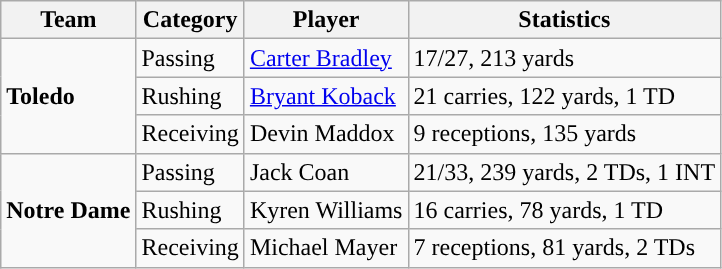<table class="wikitable" style="float: left;">
<tr>
<th>Team</th>
<th>Category</th>
<th>Player</th>
<th>Statistics</th>
</tr>
<tr>
<td rowspan=3><strong>Toledo</strong></td>
<td>Passing</td>
<td><a href='#'>Carter Bradley</a></td>
<td>17/27, 213 yards</td>
</tr>
<tr>
<td>Rushing</td>
<td><a href='#'>Bryant Koback</a></td>
<td>21 carries, 122 yards, 1 TD</td>
</tr>
<tr>
<td>Receiving</td>
<td>Devin Maddox</td>
<td>9 receptions, 135 yards</td>
</tr>
<tr>
<td rowspan=3><strong>Notre Dame</strong></td>
<td>Passing</td>
<td>Jack Coan</td>
<td>21/33, 239 yards, 2 TDs, 1 INT</td>
</tr>
<tr>
<td>Rushing</td>
<td>Kyren Williams</td>
<td>16 carries, 78 yards, 1 TD</td>
</tr>
<tr>
<td>Receiving</td>
<td>Michael Mayer</td>
<td>7 receptions, 81 yards, 2 TDs</td>
</tr>
</table>
